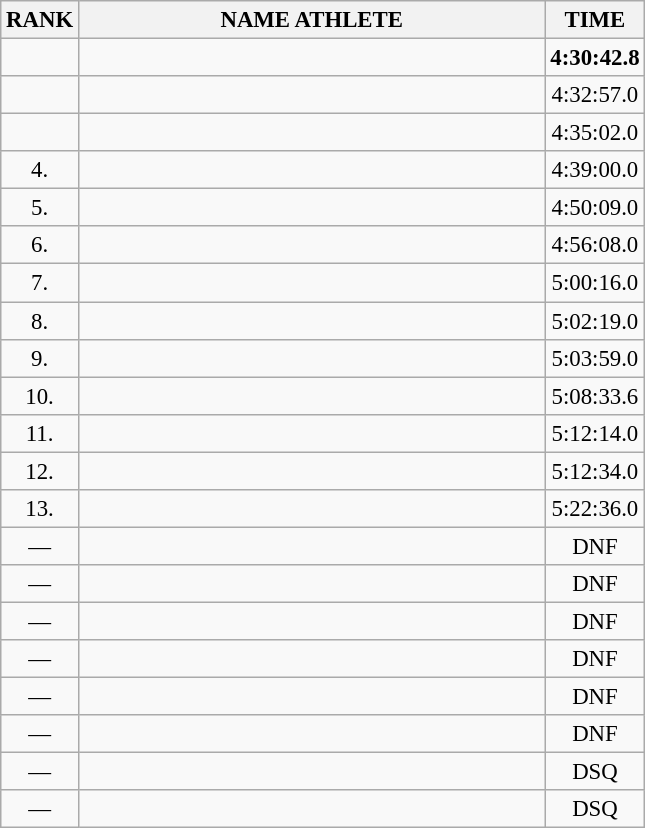<table class="wikitable" style="font-size:95%;">
<tr>
<th>RANK</th>
<th align="left" style="width: 20em">NAME ATHLETE</th>
<th>TIME</th>
</tr>
<tr>
<td align="center"></td>
<td></td>
<td><strong>4:30:42.8</strong></td>
</tr>
<tr>
<td align="center"></td>
<td></td>
<td align="center">4:32:57.0</td>
</tr>
<tr>
<td align="center"></td>
<td></td>
<td align="center">4:35:02.0</td>
</tr>
<tr>
<td align="center">4.</td>
<td></td>
<td align="center">4:39:00.0</td>
</tr>
<tr>
<td align="center">5.</td>
<td></td>
<td align="center">4:50:09.0</td>
</tr>
<tr>
<td align="center">6.</td>
<td></td>
<td align="center">4:56:08.0</td>
</tr>
<tr>
<td align="center">7.</td>
<td></td>
<td align="center">5:00:16.0</td>
</tr>
<tr>
<td align="center">8.</td>
<td></td>
<td align="center">5:02:19.0</td>
</tr>
<tr>
<td align="center">9.</td>
<td></td>
<td align="center">5:03:59.0</td>
</tr>
<tr>
<td align="center">10.</td>
<td></td>
<td align="center">5:08:33.6</td>
</tr>
<tr>
<td align="center">11.</td>
<td></td>
<td align="center">5:12:14.0</td>
</tr>
<tr>
<td align="center">12.</td>
<td></td>
<td align="center">5:12:34.0</td>
</tr>
<tr>
<td align="center">13.</td>
<td></td>
<td align="center">5:22:36.0</td>
</tr>
<tr>
<td align="center">—</td>
<td></td>
<td align="center">DNF</td>
</tr>
<tr>
<td align="center">—</td>
<td></td>
<td align="center">DNF</td>
</tr>
<tr>
<td align="center">—</td>
<td></td>
<td align="center">DNF</td>
</tr>
<tr>
<td align="center">—</td>
<td></td>
<td align="center">DNF</td>
</tr>
<tr>
<td align="center">—</td>
<td></td>
<td align="center">DNF</td>
</tr>
<tr>
<td align="center">—</td>
<td></td>
<td align="center">DNF</td>
</tr>
<tr>
<td align="center">—</td>
<td></td>
<td align="center">DSQ</td>
</tr>
<tr>
<td align="center">—</td>
<td></td>
<td align="center">DSQ</td>
</tr>
</table>
